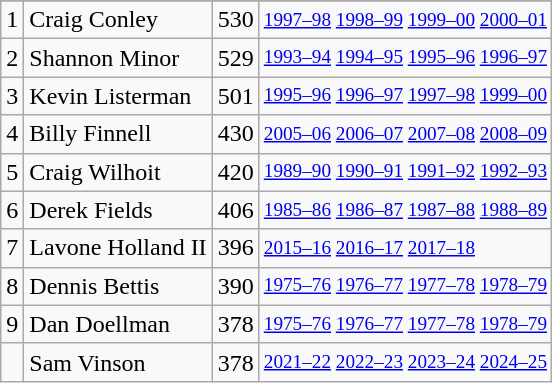<table class="wikitable">
<tr>
</tr>
<tr>
<td>1</td>
<td>Craig Conley</td>
<td>530</td>
<td style="font-size:80%;"><a href='#'>1997–98</a> <a href='#'>1998–99</a> <a href='#'>1999–00</a> <a href='#'>2000–01</a></td>
</tr>
<tr>
<td>2</td>
<td>Shannon Minor</td>
<td>529</td>
<td style="font-size:80%;"><a href='#'>1993–94</a> <a href='#'>1994–95</a> <a href='#'>1995–96</a> <a href='#'>1996–97</a></td>
</tr>
<tr>
<td>3</td>
<td>Kevin Listerman</td>
<td>501</td>
<td style="font-size:80%;"><a href='#'>1995–96</a> <a href='#'>1996–97</a> <a href='#'>1997–98</a> <a href='#'>1999–00</a></td>
</tr>
<tr>
<td>4</td>
<td>Billy Finnell</td>
<td>430</td>
<td style="font-size:80%;"><a href='#'>2005–06</a> <a href='#'>2006–07</a> <a href='#'>2007–08</a> <a href='#'>2008–09</a></td>
</tr>
<tr>
<td>5</td>
<td>Craig Wilhoit</td>
<td>420</td>
<td style="font-size:80%;"><a href='#'>1989–90</a> <a href='#'>1990–91</a> <a href='#'>1991–92</a> <a href='#'>1992–93</a></td>
</tr>
<tr>
<td>6</td>
<td>Derek Fields</td>
<td>406</td>
<td style="font-size:80%;"><a href='#'>1985–86</a> <a href='#'>1986–87</a> <a href='#'>1987–88</a> <a href='#'>1988–89</a></td>
</tr>
<tr>
<td>7</td>
<td>Lavone Holland II</td>
<td>396</td>
<td style="font-size:80%;"><a href='#'>2015–16</a> <a href='#'>2016–17</a> <a href='#'>2017–18</a></td>
</tr>
<tr>
<td>8</td>
<td>Dennis Bettis</td>
<td>390</td>
<td style="font-size:80%;"><a href='#'>1975–76</a> <a href='#'>1976–77</a> <a href='#'>1977–78</a> <a href='#'>1978–79</a></td>
</tr>
<tr>
<td>9</td>
<td>Dan Doellman</td>
<td>378</td>
<td style="font-size:80%;"><a href='#'>1975–76</a> <a href='#'>1976–77</a> <a href='#'>1977–78</a> <a href='#'>1978–79</a></td>
</tr>
<tr>
<td></td>
<td>Sam Vinson</td>
<td>378</td>
<td style="font-size:80%;"><a href='#'>2021–22</a> <a href='#'>2022–23</a> <a href='#'>2023–24</a> <a href='#'>2024–25</a></td>
</tr>
</table>
